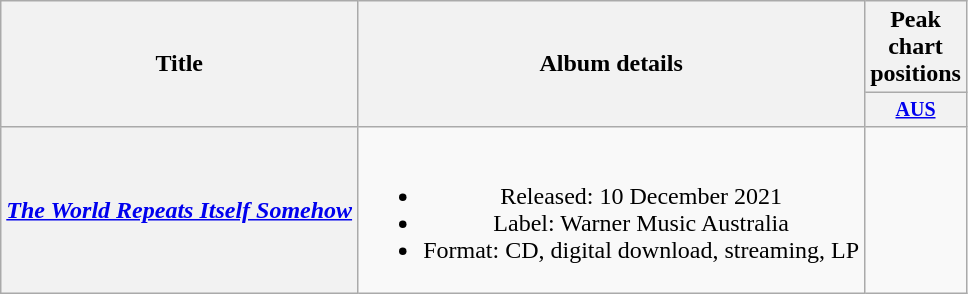<table class="wikitable plainrowheaders" style="text-align:center;">
<tr>
<th rowspan="2">Title</th>
<th rowspan="2">Album details</th>
<th colspan="1">Peak chart positions</th>
</tr>
<tr style="font-size:smaller;">
<th width="30"><a href='#'>AUS</a><br></th>
</tr>
<tr>
<th scope="row"><em><a href='#'>The World Repeats Itself Somehow</a></em></th>
<td><br><ul><li>Released: 10 December 2021</li><li>Label: Warner Music Australia</li><li>Format: CD, digital download, streaming, LP</li></ul></td>
<td></td>
</tr>
</table>
